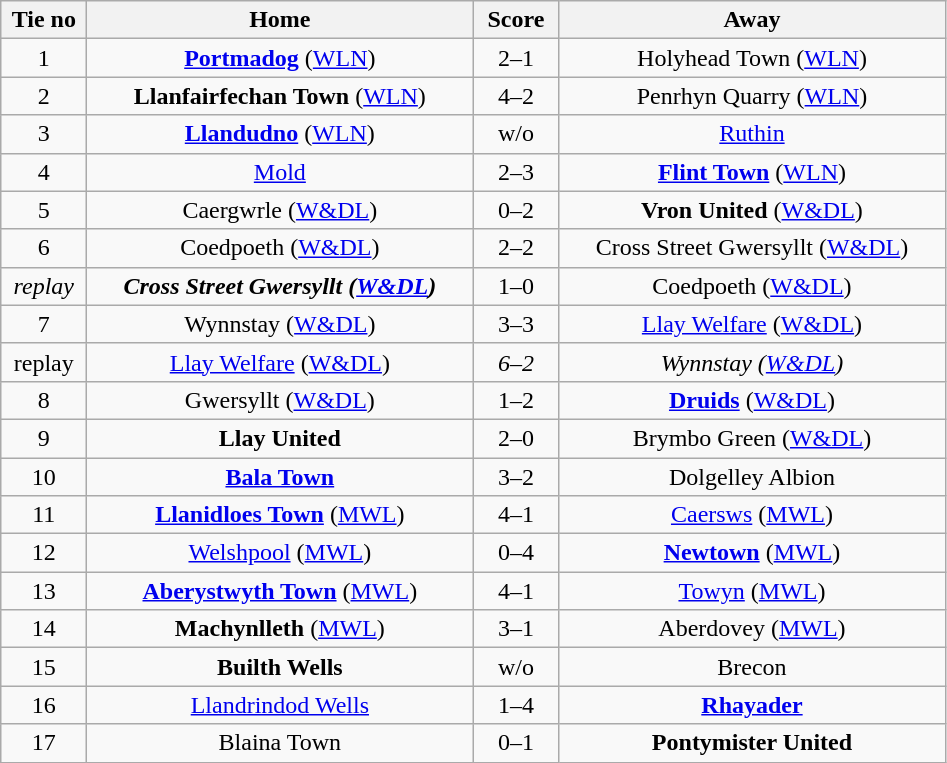<table class="wikitable" style="text-align:center">
<tr>
<th width=50>Tie no</th>
<th width=250>Home</th>
<th width=50>Score</th>
<th width=250>Away</th>
</tr>
<tr>
<td>1</td>
<td><strong><a href='#'>Portmadog</a></strong> (<a href='#'>WLN</a>)</td>
<td>2–1</td>
<td>Holyhead Town (<a href='#'>WLN</a>)</td>
</tr>
<tr>
<td>2</td>
<td><strong>Llanfairfechan Town</strong> (<a href='#'>WLN</a>)</td>
<td>4–2</td>
<td>Penrhyn Quarry (<a href='#'>WLN</a>)</td>
</tr>
<tr>
<td>3</td>
<td><strong><a href='#'>Llandudno</a></strong> (<a href='#'>WLN</a>)</td>
<td>w/o</td>
<td><a href='#'>Ruthin</a></td>
</tr>
<tr>
<td>4</td>
<td><a href='#'>Mold</a></td>
<td>2–3</td>
<td><strong><a href='#'>Flint Town</a></strong> (<a href='#'>WLN</a>)</td>
</tr>
<tr>
<td>5</td>
<td>Caergwrle (<a href='#'>W&DL</a>)</td>
<td>0–2</td>
<td><strong>Vron United</strong> (<a href='#'>W&DL</a>)</td>
</tr>
<tr>
<td>6</td>
<td>Coedpoeth (<a href='#'>W&DL</a>)</td>
<td>2–2</td>
<td>Cross Street Gwersyllt (<a href='#'>W&DL</a>)</td>
</tr>
<tr>
<td><em>replay</em></td>
<td><strong><em>Cross Street Gwersyllt<strong> (<a href='#'>W&DL</a>)<em></td>
<td></em>1–0<em></td>
<td></em>Coedpoeth (<a href='#'>W&DL</a>)<em></td>
</tr>
<tr>
<td>7</td>
<td>Wynnstay (<a href='#'>W&DL</a>)</td>
<td>3–3</td>
<td><a href='#'>Llay Welfare</a> (<a href='#'>W&DL</a>)</td>
</tr>
<tr>
<td></em>replay<em></td>
<td></em></strong><a href='#'>Llay Welfare</a></strong> (<a href='#'>W&DL</a>)</em></td>
<td><em>6–2</em></td>
<td><em>Wynnstay (<a href='#'>W&DL</a>)</em></td>
</tr>
<tr>
<td>8</td>
<td>Gwersyllt (<a href='#'>W&DL</a>)</td>
<td>1–2</td>
<td><strong><a href='#'>Druids</a></strong> (<a href='#'>W&DL</a>)</td>
</tr>
<tr>
<td>9</td>
<td><strong>Llay United</strong></td>
<td>2–0</td>
<td>Brymbo Green (<a href='#'>W&DL</a>)</td>
</tr>
<tr>
<td>10</td>
<td><strong><a href='#'>Bala Town</a></strong></td>
<td>3–2</td>
<td>Dolgelley Albion</td>
</tr>
<tr>
<td>11</td>
<td><strong><a href='#'>Llanidloes Town</a></strong> (<a href='#'>MWL</a>)</td>
<td>4–1</td>
<td><a href='#'>Caersws</a> (<a href='#'>MWL</a>)</td>
</tr>
<tr>
<td>12</td>
<td><a href='#'>Welshpool</a> (<a href='#'>MWL</a>)</td>
<td>0–4</td>
<td><strong><a href='#'>Newtown</a></strong> (<a href='#'>MWL</a>)</td>
</tr>
<tr>
<td>13</td>
<td><strong><a href='#'>Aberystwyth Town</a></strong> (<a href='#'>MWL</a>)</td>
<td>4–1</td>
<td><a href='#'>Towyn</a> (<a href='#'>MWL</a>)</td>
</tr>
<tr>
<td>14</td>
<td><strong>Machynlleth</strong> (<a href='#'>MWL</a>)</td>
<td>3–1</td>
<td>Aberdovey (<a href='#'>MWL</a>)</td>
</tr>
<tr>
<td>15</td>
<td><strong>Builth Wells</strong></td>
<td>w/o</td>
<td>Brecon</td>
</tr>
<tr>
<td>16</td>
<td><a href='#'>Llandrindod Wells</a></td>
<td>1–4</td>
<td><strong><a href='#'>Rhayader</a></strong></td>
</tr>
<tr>
<td>17</td>
<td>Blaina Town</td>
<td>0–1</td>
<td><strong>Pontymister United</strong></td>
</tr>
</table>
